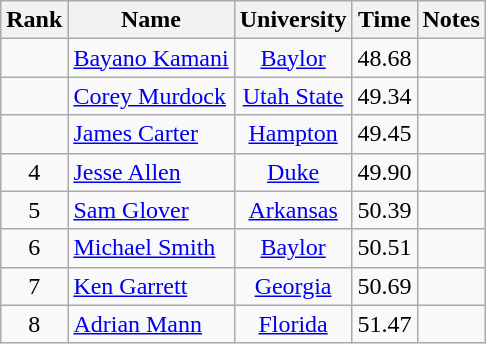<table class="wikitable sortable" style="text-align:center">
<tr>
<th>Rank</th>
<th>Name</th>
<th>University</th>
<th>Time</th>
<th>Notes</th>
</tr>
<tr>
<td></td>
<td align=left><a href='#'>Bayano Kamani</a> </td>
<td><a href='#'>Baylor</a></td>
<td>48.68</td>
<td></td>
</tr>
<tr>
<td></td>
<td align=left><a href='#'>Corey Murdock</a></td>
<td><a href='#'>Utah State</a></td>
<td>49.34</td>
<td></td>
</tr>
<tr>
<td></td>
<td align=left><a href='#'>James Carter</a></td>
<td><a href='#'>Hampton</a></td>
<td>49.45</td>
<td></td>
</tr>
<tr>
<td>4</td>
<td align=left><a href='#'>Jesse Allen</a></td>
<td><a href='#'>Duke</a></td>
<td>49.90</td>
<td></td>
</tr>
<tr>
<td>5</td>
<td align=left><a href='#'>Sam Glover</a></td>
<td><a href='#'>Arkansas</a></td>
<td>50.39</td>
<td></td>
</tr>
<tr>
<td>6</td>
<td align=left><a href='#'>Michael Smith</a></td>
<td><a href='#'>Baylor</a></td>
<td>50.51</td>
<td></td>
</tr>
<tr>
<td>7</td>
<td align=left><a href='#'>Ken Garrett</a></td>
<td><a href='#'>Georgia</a></td>
<td>50.69</td>
<td></td>
</tr>
<tr>
<td>8</td>
<td align=left><a href='#'>Adrian Mann</a></td>
<td><a href='#'>Florida</a></td>
<td>51.47</td>
<td></td>
</tr>
</table>
